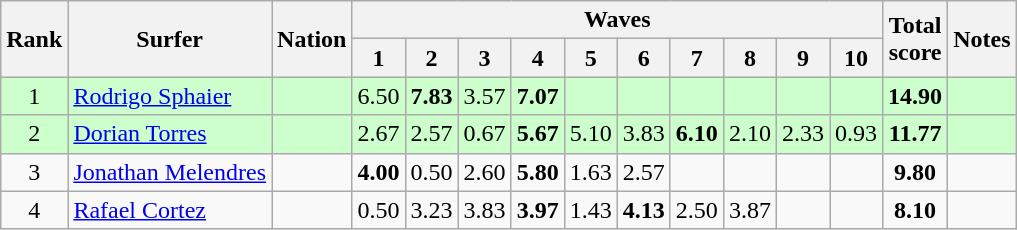<table class="wikitable sortable" style="text-align:center">
<tr>
<th rowspan=2>Rank</th>
<th rowspan=2>Surfer</th>
<th rowspan=2>Nation</th>
<th colspan=10>Waves</th>
<th rowspan=2>Total<br>score</th>
<th rowspan=2>Notes</th>
</tr>
<tr>
<th>1</th>
<th>2</th>
<th>3</th>
<th>4</th>
<th>5</th>
<th>6</th>
<th>7</th>
<th>8</th>
<th>9</th>
<th>10</th>
</tr>
<tr bgcolor=ccffcc>
<td>1</td>
<td align=left><a href='#'>Rodrigo Sphaier</a></td>
<td align=left></td>
<td>6.50</td>
<td><strong>7.83</strong></td>
<td>3.57</td>
<td><strong>7.07</strong></td>
<td></td>
<td></td>
<td></td>
<td></td>
<td></td>
<td></td>
<td><strong>14.90</strong></td>
<td></td>
</tr>
<tr bgcolor=ccffcc>
<td>2</td>
<td align=left><a href='#'>Dorian Torres</a></td>
<td align=left></td>
<td>2.67</td>
<td>2.57</td>
<td>0.67</td>
<td><strong>5.67</strong></td>
<td>5.10</td>
<td>3.83</td>
<td><strong>6.10</strong></td>
<td>2.10</td>
<td>2.33</td>
<td>0.93</td>
<td><strong>11.77</strong></td>
<td></td>
</tr>
<tr>
<td>3</td>
<td align=left><a href='#'>Jonathan Melendres</a></td>
<td align=left></td>
<td><strong>4.00</strong></td>
<td>0.50</td>
<td>2.60</td>
<td><strong>5.80</strong></td>
<td>1.63</td>
<td>2.57</td>
<td></td>
<td></td>
<td></td>
<td></td>
<td><strong>9.80</strong></td>
<td></td>
</tr>
<tr>
<td>4</td>
<td align=left><a href='#'>Rafael Cortez</a></td>
<td align=left></td>
<td>0.50</td>
<td>3.23</td>
<td>3.83</td>
<td><strong>3.97</strong></td>
<td>1.43</td>
<td><strong>4.13</strong></td>
<td>2.50</td>
<td>3.87</td>
<td></td>
<td></td>
<td><strong>8.10</strong></td>
<td></td>
</tr>
</table>
